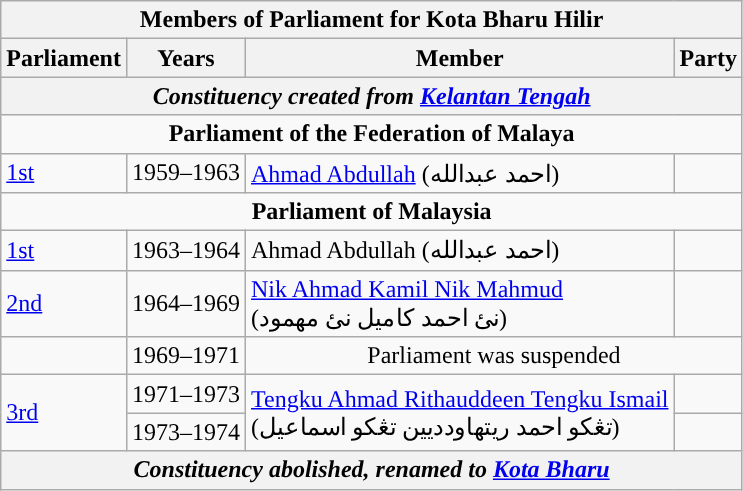<table class=wikitable>
<tr>
<th colspan="4">Members of Parliament for Kota Bharu Hilir</th>
</tr>
<tr>
<th>Parliament</th>
<th>Years</th>
<th>Member</th>
<th>Party</th>
</tr>
<tr>
<th colspan=4 align=center><em>Constituency created from <a href='#'>Kelantan Tengah</a></em></th>
</tr>
<tr>
<td colspan=4 align=center><strong>Parliament of the Federation of Malaya</strong></td>
</tr>
<tr>
<td><a href='#'>1st</a></td>
<td>1959–1963</td>
<td><a href='#'>Ahmad Abdullah</a> (احمد عبدالله)</td>
<td></td>
</tr>
<tr>
<td colspan=4 align=center><strong>Parliament of Malaysia</strong></td>
</tr>
<tr>
<td><a href='#'>1st</a></td>
<td>1963–1964</td>
<td>Ahmad Abdullah (احمد عبدالله)</td>
<td></td>
</tr>
<tr>
<td><a href='#'>2nd</a></td>
<td>1964–1969</td>
<td><a href='#'>Nik Ahmad Kamil Nik Mahmud</a> <br>  (نئ احمد كاميل نئ مهمود)</td>
<td></td>
</tr>
<tr>
<td></td>
<td>1969–1971</td>
<td colspan="2" align="center">Parliament was suspended</td>
</tr>
<tr>
<td rowspan=2><a href='#'>3rd</a></td>
<td>1971–1973</td>
<td rowspan="2"><a href='#'>Tengku Ahmad Rithauddeen Tengku Ismail</a> <br>  (تڠكو احمد ريتهاودديين تڠكو اسماعيل)</td>
<td></td>
</tr>
<tr>
<td>1973–1974</td>
<td></td>
</tr>
<tr>
<th colspan=4 align=center><em>Constituency abolished, renamed to <a href='#'>Kota Bharu</a></em></th>
</tr>
</table>
